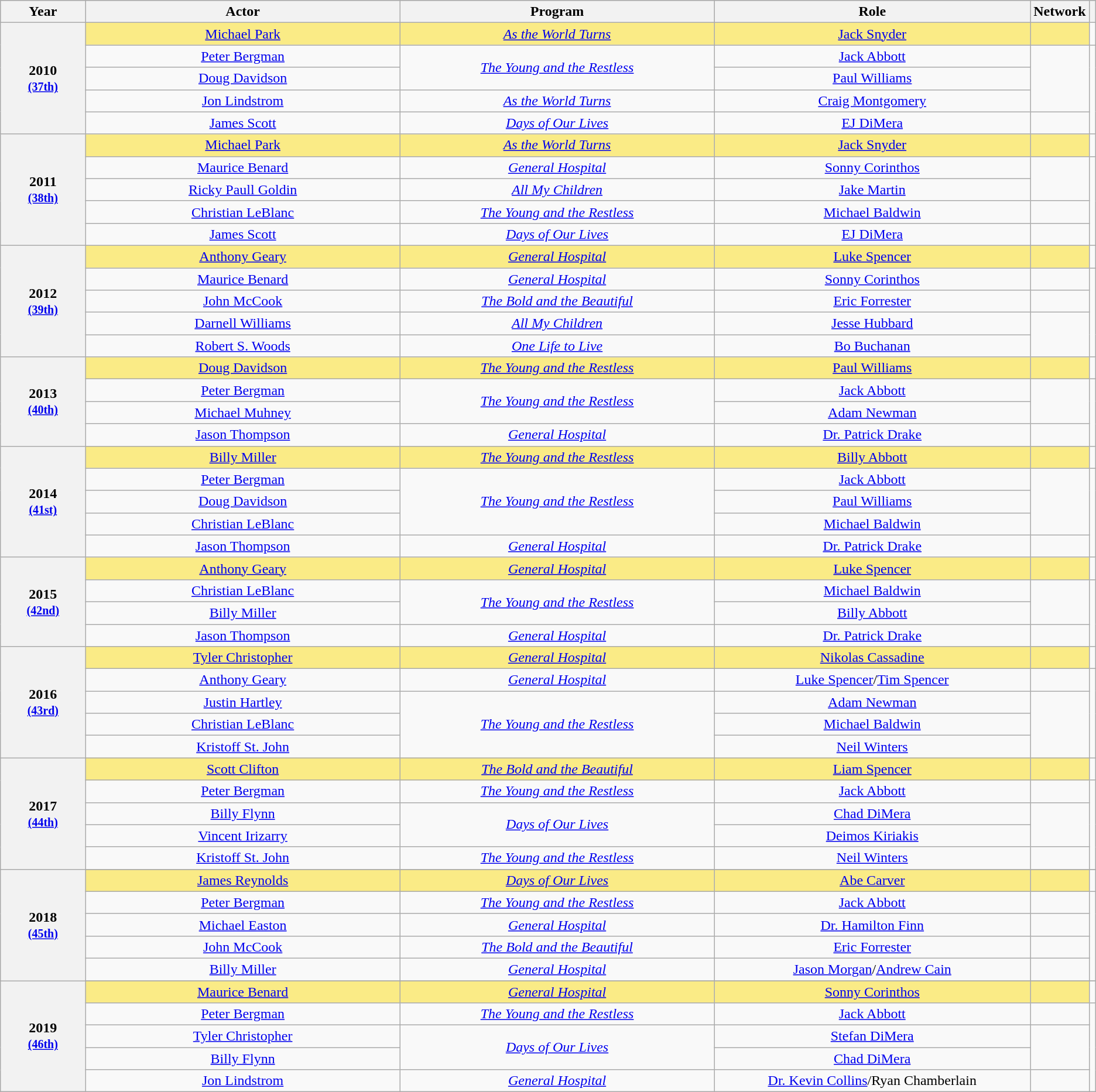<table class="wikitable" rowspan="2"  background: #f6e39c style="text-align: center">
<tr style="background:#bebebe;">
<th scope="col" style="width:8%;">Year</th>
<th scope="col" style="width:30%;">Actor</th>
<th scope="col" style="width:30%;">Program</th>
<th scope="col" style="width:30%;">Role</th>
<th scope="col" style="width:10%;">Network</th>
<th scope="col" style="width:2%;" class="unsortable"></th>
</tr>
<tr>
<th scope="row" rowspan=5 style="text-align:center">2010 <br><small><a href='#'>(37th)</a></small></th>
<td style="background:#FAEB86"><a href='#'>Michael Park</a> </td>
<td style="background:#FAEB86"><em><a href='#'>As the World Turns</a></em></td>
<td style="background:#FAEB86"><a href='#'>Jack Snyder</a></td>
<td style="background:#FAEB86"></td>
<td></td>
</tr>
<tr>
<td><a href='#'>Peter Bergman</a></td>
<td rowspan="2"><em><a href='#'>The Young and the Restless</a></em></td>
<td><a href='#'>Jack Abbott</a></td>
<td rowspan="3"></td>
<td rowspan=4></td>
</tr>
<tr>
<td><a href='#'>Doug Davidson</a></td>
<td><a href='#'>Paul Williams</a></td>
</tr>
<tr>
<td><a href='#'>Jon Lindstrom</a></td>
<td><em><a href='#'>As the World Turns</a></em></td>
<td><a href='#'>Craig Montgomery</a></td>
</tr>
<tr>
<td><a href='#'>James Scott</a></td>
<td><em><a href='#'>Days of Our Lives</a></em></td>
<td><a href='#'>EJ DiMera</a></td>
<td></td>
</tr>
<tr>
<th scope="row" rowspan=5 style="text-align:center">2011 <br><small><a href='#'>(38th)</a></small></th>
<td style="background:#FAEB86"><a href='#'>Michael Park</a> </td>
<td style="background:#FAEB86"><em><a href='#'>As the World Turns</a></em></td>
<td style="background:#FAEB86"><a href='#'>Jack Snyder</a></td>
<td style="background:#FAEB86"></td>
<td></td>
</tr>
<tr>
<td><a href='#'>Maurice Benard</a></td>
<td><em><a href='#'>General Hospital</a></em></td>
<td><a href='#'>Sonny Corinthos</a></td>
<td rowspan="2"></td>
<td rowspan=4></td>
</tr>
<tr>
<td><a href='#'>Ricky Paull Goldin</a></td>
<td><em><a href='#'>All My Children</a></em></td>
<td><a href='#'>Jake Martin</a></td>
</tr>
<tr>
<td><a href='#'>Christian LeBlanc</a></td>
<td><em><a href='#'>The Young and the Restless</a></em></td>
<td><a href='#'>Michael Baldwin</a></td>
<td></td>
</tr>
<tr>
<td><a href='#'>James Scott</a></td>
<td><em><a href='#'>Days of Our Lives</a></em></td>
<td><a href='#'>EJ DiMera</a></td>
<td></td>
</tr>
<tr>
<th scope="row" rowspan=5 style="text-align:center">2012 <br><small><a href='#'>(39th)</a></small></th>
<td style="background:#FAEB86"><a href='#'>Anthony Geary</a> </td>
<td style="background:#FAEB86"><em><a href='#'>General Hospital</a></em></td>
<td style="background:#FAEB86"><a href='#'>Luke Spencer</a></td>
<td style="background:#FAEB86"></td>
<td></td>
</tr>
<tr>
<td><a href='#'>Maurice Benard</a></td>
<td><em><a href='#'>General Hospital</a></em></td>
<td><a href='#'>Sonny Corinthos</a></td>
<td></td>
<td rowspan=4></td>
</tr>
<tr>
<td><a href='#'>John McCook</a></td>
<td><em><a href='#'>The Bold and the Beautiful</a></em></td>
<td><a href='#'>Eric Forrester</a></td>
<td></td>
</tr>
<tr>
<td><a href='#'>Darnell Williams</a></td>
<td><em><a href='#'>All My Children</a></em></td>
<td><a href='#'>Jesse Hubbard</a></td>
<td rowspan="2"></td>
</tr>
<tr>
<td><a href='#'>Robert S. Woods</a></td>
<td><em><a href='#'>One Life to Live</a></em></td>
<td><a href='#'>Bo Buchanan</a></td>
</tr>
<tr>
<th scope="row" rowspan=4 style="text-align:center">2013 <br><small><a href='#'>(40th)</a></small></th>
<td style="background:#FAEB86"><a href='#'>Doug Davidson</a> </td>
<td style="background:#FAEB86"><em><a href='#'>The Young and the Restless</a></em></td>
<td style="background:#FAEB86"><a href='#'>Paul Williams</a></td>
<td style="background:#FAEB86"></td>
<td></td>
</tr>
<tr>
<td><a href='#'>Peter Bergman</a></td>
<td rowspan="2"><em><a href='#'>The Young and the Restless</a></em></td>
<td><a href='#'>Jack Abbott</a></td>
<td rowspan="2"></td>
<td rowspan="3"></td>
</tr>
<tr>
<td><a href='#'>Michael Muhney</a></td>
<td><a href='#'>Adam Newman</a></td>
</tr>
<tr>
<td><a href='#'>Jason Thompson</a></td>
<td><em><a href='#'>General Hospital</a></em></td>
<td><a href='#'>Dr. Patrick Drake</a></td>
<td></td>
</tr>
<tr>
<th scope="row" rowspan=5 style="text-align:center">2014 <br><small><a href='#'>(41st)</a></small></th>
<td style="background:#FAEB86"><a href='#'>Billy Miller</a> </td>
<td style="background:#FAEB86"><em><a href='#'>The Young and the Restless</a></em></td>
<td style="background:#FAEB86"><a href='#'>Billy Abbott</a></td>
<td style="background:#FAEB86"></td>
<td></td>
</tr>
<tr>
<td><a href='#'>Peter Bergman</a></td>
<td rowspan="3"><em><a href='#'>The Young and the Restless</a></em></td>
<td><a href='#'>Jack Abbott</a></td>
<td rowspan="3"></td>
<td rowspan="4"></td>
</tr>
<tr>
<td><a href='#'>Doug Davidson</a></td>
<td><a href='#'>Paul Williams</a></td>
</tr>
<tr>
<td><a href='#'>Christian LeBlanc</a></td>
<td><a href='#'>Michael Baldwin</a></td>
</tr>
<tr>
<td><a href='#'>Jason Thompson</a></td>
<td><em><a href='#'>General Hospital</a></em></td>
<td><a href='#'>Dr. Patrick Drake</a></td>
<td></td>
</tr>
<tr>
<th scope="row" rowspan=4 style="text-align:center">2015 <br><small><a href='#'>(42nd)</a></small></th>
<td style="background:#FAEB86"><a href='#'>Anthony Geary</a> </td>
<td style="background:#FAEB86"><em><a href='#'>General Hospital</a></em></td>
<td style="background:#FAEB86"><a href='#'>Luke Spencer</a></td>
<td style="background:#FAEB86"></td>
<td></td>
</tr>
<tr>
<td><a href='#'>Christian LeBlanc</a></td>
<td rowspan="2"><em><a href='#'>The Young and the Restless</a></em></td>
<td><a href='#'>Michael Baldwin</a></td>
<td rowspan="2"></td>
<td rowspan=3></td>
</tr>
<tr>
<td><a href='#'>Billy Miller</a></td>
<td><a href='#'>Billy Abbott</a></td>
</tr>
<tr>
<td><a href='#'>Jason Thompson</a></td>
<td><em><a href='#'>General Hospital</a></em></td>
<td><a href='#'>Dr. Patrick Drake</a></td>
<td></td>
</tr>
<tr>
<th scope="row" rowspan=5 style="text-align:center">2016 <br><small><a href='#'>(43rd)</a></small></th>
<td style="background:#FAEB86"><a href='#'>Tyler Christopher</a> </td>
<td style="background:#FAEB86"><em><a href='#'>General Hospital</a></em></td>
<td style="background:#FAEB86"><a href='#'>Nikolas Cassadine</a></td>
<td style="background:#FAEB86"></td>
<td></td>
</tr>
<tr>
<td><a href='#'>Anthony Geary</a></td>
<td><em><a href='#'>General Hospital</a></em></td>
<td><a href='#'>Luke Spencer</a>/<a href='#'>Tim Spencer</a></td>
<td></td>
<td rowspan=4></td>
</tr>
<tr>
<td><a href='#'>Justin Hartley</a></td>
<td rowspan="3"><em><a href='#'>The Young and the Restless</a></em></td>
<td><a href='#'>Adam Newman</a></td>
<td rowspan="3"></td>
</tr>
<tr>
<td><a href='#'>Christian LeBlanc</a></td>
<td><a href='#'>Michael Baldwin</a></td>
</tr>
<tr>
<td><a href='#'>Kristoff St. John</a></td>
<td><a href='#'>Neil Winters</a></td>
</tr>
<tr>
<th scope="row" rowspan=5 style="text-align:center">2017 <br><small><a href='#'>(44th)</a></small></th>
<td style="background:#FAEB86"><a href='#'>Scott Clifton</a> </td>
<td style="background:#FAEB86"><em><a href='#'>The Bold and the Beautiful</a></em></td>
<td style="background:#FAEB86"><a href='#'>Liam Spencer</a></td>
<td style="background:#FAEB86"></td>
<td></td>
</tr>
<tr>
<td><a href='#'>Peter Bergman</a></td>
<td><em><a href='#'>The Young and the Restless</a></em></td>
<td><a href='#'>Jack Abbott</a></td>
<td></td>
<td rowspan=4></td>
</tr>
<tr>
<td><a href='#'>Billy Flynn</a></td>
<td rowspan="2"><em><a href='#'>Days of Our Lives</a></em></td>
<td><a href='#'>Chad DiMera</a></td>
<td rowspan="2"></td>
</tr>
<tr>
<td><a href='#'>Vincent Irizarry</a></td>
<td><a href='#'>Deimos Kiriakis</a></td>
</tr>
<tr>
<td><a href='#'>Kristoff St. John</a></td>
<td><em><a href='#'>The Young and the Restless</a></em></td>
<td><a href='#'>Neil Winters</a></td>
<td></td>
</tr>
<tr>
<th scope="row" rowspan=6 style="text-align:center">2018 <br><small><a href='#'>(45th)</a></small></th>
</tr>
<tr>
<td style="background:#FAEB86"><a href='#'>James Reynolds</a> </td>
<td style="background:#FAEB86"><em><a href='#'>Days of Our Lives</a></em></td>
<td style="background:#FAEB86"><a href='#'>Abe Carver</a></td>
<td style="background:#FAEB86"></td>
<td></td>
</tr>
<tr>
<td><a href='#'>Peter Bergman</a></td>
<td><em><a href='#'>The Young and the Restless</a></em></td>
<td><a href='#'>Jack Abbott</a></td>
<td></td>
<td rowspan=4></td>
</tr>
<tr>
<td><a href='#'>Michael Easton</a></td>
<td><em><a href='#'>General Hospital</a></em></td>
<td><a href='#'>Dr. Hamilton Finn</a></td>
<td></td>
</tr>
<tr>
<td><a href='#'>John McCook</a></td>
<td><em><a href='#'>The Bold and the Beautiful</a></em></td>
<td><a href='#'>Eric Forrester</a></td>
<td></td>
</tr>
<tr>
<td><a href='#'>Billy Miller</a></td>
<td><em><a href='#'>General Hospital</a></em></td>
<td><a href='#'>Jason Morgan</a>/<a href='#'>Andrew Cain</a></td>
<td></td>
</tr>
<tr>
<th scope="row" rowspan=6 style="text-align:center">2019 <br><small><a href='#'>(46th)</a></small></th>
</tr>
<tr>
<td style="background:#FAEB86"><a href='#'>Maurice Benard</a> </td>
<td style="background:#FAEB86"><em><a href='#'>General Hospital</a></em></td>
<td style="background:#FAEB86"><a href='#'>Sonny Corinthos</a></td>
<td style="background:#FAEB86"></td>
<td></td>
</tr>
<tr>
<td><a href='#'>Peter Bergman</a></td>
<td><em><a href='#'>The Young and the Restless</a></em></td>
<td><a href='#'>Jack Abbott</a></td>
<td></td>
<td rowspan=5></td>
</tr>
<tr>
<td><a href='#'>Tyler Christopher</a></td>
<td rowspan="2"><em><a href='#'>Days of Our Lives</a></em></td>
<td><a href='#'>Stefan DiMera</a></td>
<td rowspan="2"></td>
</tr>
<tr>
<td><a href='#'>Billy Flynn</a></td>
<td><a href='#'>Chad DiMera</a></td>
</tr>
<tr>
<td><a href='#'>Jon Lindstrom</a></td>
<td><em><a href='#'>General Hospital</a></em></td>
<td><a href='#'>Dr. Kevin Collins</a>/Ryan Chamberlain</td>
<td></td>
</tr>
</table>
